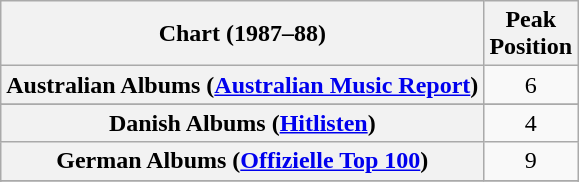<table class="wikitable sortable plainrowheaders">
<tr>
<th>Chart (1987–88)</th>
<th>Peak<br>Position</th>
</tr>
<tr>
<th scope="row">Australian Albums (<a href='#'>Australian Music Report</a>)</th>
<td style="text-align:center;">6</td>
</tr>
<tr>
</tr>
<tr>
<th scope="row">Danish Albums (<a href='#'>Hitlisten</a>)</th>
<td style="text-align:center;">4</td>
</tr>
<tr>
<th scope="row">German Albums (<a href='#'>Offizielle Top 100</a>)</th>
<td style="text-align:center;">9</td>
</tr>
<tr>
</tr>
<tr>
</tr>
<tr>
</tr>
<tr>
</tr>
<tr>
</tr>
</table>
